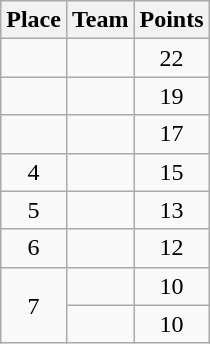<table class="wikitable" style="text-align:center; padding-bottom:0;">
<tr>
<th>Place</th>
<th style="text-align:left;">Team</th>
<th>Points</th>
</tr>
<tr>
<td></td>
<td align=left></td>
<td>22</td>
</tr>
<tr>
<td></td>
<td align=left></td>
<td>19</td>
</tr>
<tr>
<td></td>
<td align=left></td>
<td>17</td>
</tr>
<tr>
<td>4</td>
<td align=left></td>
<td>15</td>
</tr>
<tr>
<td>5</td>
<td align=left></td>
<td>13</td>
</tr>
<tr>
<td>6</td>
<td align=left></td>
<td>12</td>
</tr>
<tr>
<td rowspan=2>7</td>
<td align=left></td>
<td>10</td>
</tr>
<tr>
<td align=left></td>
<td>10</td>
</tr>
</table>
